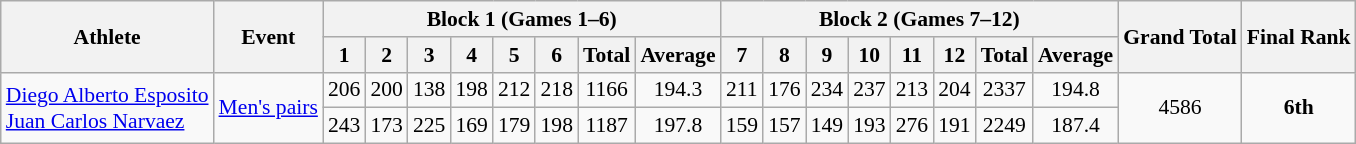<table class="wikitable" border="1" style="font-size:90%">
<tr>
<th rowspan=2>Athlete</th>
<th rowspan=2>Event</th>
<th colspan=8>Block 1 (Games 1–6)</th>
<th colspan=8>Block 2 (Games 7–12)</th>
<th rowspan=2>Grand Total</th>
<th rowspan=2>Final Rank</th>
</tr>
<tr>
<th>1</th>
<th>2</th>
<th>3</th>
<th>4</th>
<th>5</th>
<th>6</th>
<th>Total</th>
<th>Average</th>
<th>7</th>
<th>8</th>
<th>9</th>
<th>10</th>
<th>11</th>
<th>12</th>
<th>Total</th>
<th>Average</th>
</tr>
<tr>
<td rowspan=2><a href='#'>Diego Alberto Esposito</a> <br> <a href='#'>Juan Carlos Narvaez</a></td>
<td rowspan=2><a href='#'>Men's pairs</a></td>
<td align=center>206</td>
<td align=center>200</td>
<td align=center>138</td>
<td align=center>198</td>
<td align=center>212</td>
<td align=center>218</td>
<td align=center>1166</td>
<td align=center>194.3</td>
<td align=center>211</td>
<td align=center>176</td>
<td align=center>234</td>
<td align=center>237</td>
<td align=center>213</td>
<td align=center>204</td>
<td align=center>2337</td>
<td align=center>194.8</td>
<td align=center rowspan=2>4586</td>
<td align=center rowspan=2><strong>6th</strong></td>
</tr>
<tr>
<td align=center>243</td>
<td align=center>173</td>
<td align=center>225</td>
<td align=center>169</td>
<td align=center>179</td>
<td align=center>198</td>
<td align=center>1187</td>
<td align=center>197.8</td>
<td align=center>159</td>
<td align=center>157</td>
<td align=center>149</td>
<td align=center>193</td>
<td align=center>276</td>
<td align=center>191</td>
<td align=center>2249</td>
<td align=center>187.4</td>
</tr>
</table>
